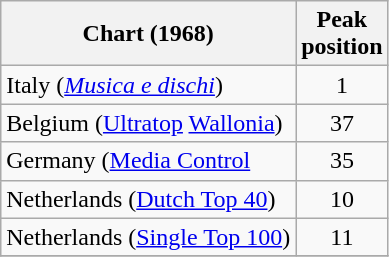<table class="wikitable sortable">
<tr>
<th align="left">Chart (1968)</th>
<th align="left">Peak<br>position</th>
</tr>
<tr>
<td align="left">Italy (<em><a href='#'>Musica e dischi</a></em>)</td>
<td align="center">1</td>
</tr>
<tr>
<td align="left">Belgium (<a href='#'>Ultratop</a> <a href='#'>Wallonia</a>)</td>
<td align="center">37</td>
</tr>
<tr>
<td align="left">Germany (<a href='#'>Media Control</a></td>
<td align="center">35</td>
</tr>
<tr>
<td align="left">Netherlands (<a href='#'>Dutch Top 40</a>)</td>
<td align="center">10</td>
</tr>
<tr>
<td align="left">Netherlands (<a href='#'>Single Top 100</a>)</td>
<td align="center">11</td>
</tr>
<tr>
</tr>
</table>
